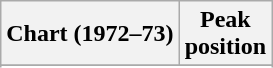<table class="wikitable sortable plainrowheaders" style="text-align:center">
<tr>
<th scope="col">Chart (1972–73)</th>
<th scope="col">Peak<br>position</th>
</tr>
<tr>
</tr>
<tr>
</tr>
</table>
